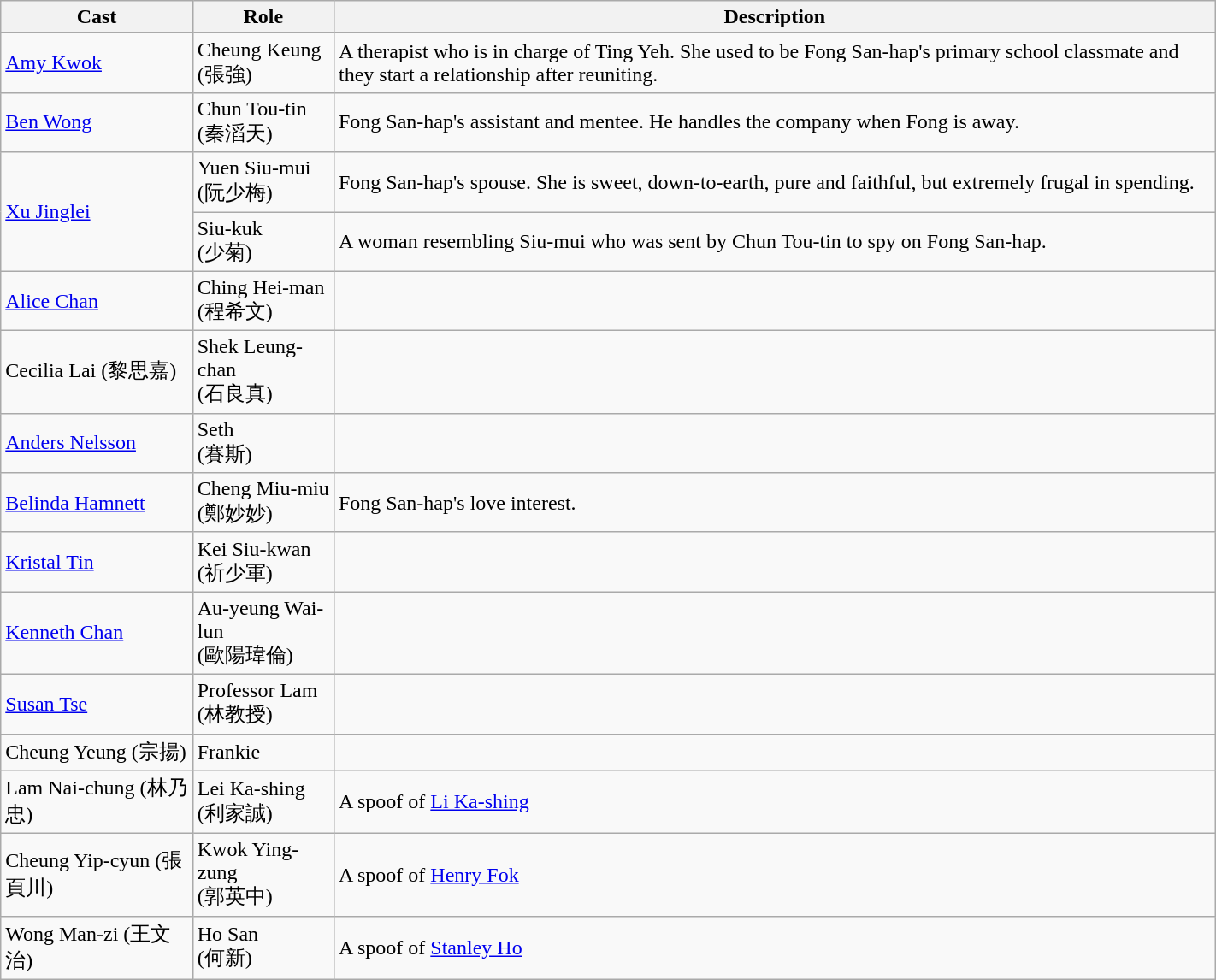<table class="wikitable" width="75%">
<tr>
<th>Cast</th>
<th>Role</th>
<th>Description</th>
</tr>
<tr>
<td><a href='#'>Amy Kwok</a></td>
<td>Cheung Keung<br>(張強)</td>
<td>A therapist who is in charge of Ting Yeh. She used to be Fong San-hap's primary school classmate and they start a relationship after reuniting.</td>
</tr>
<tr>
<td><a href='#'>Ben Wong</a></td>
<td>Chun Tou-tin<br>(秦滔天)</td>
<td>Fong San-hap's assistant and mentee. He handles the company when Fong is away.</td>
</tr>
<tr>
<td rowspan="2"><a href='#'>Xu Jinglei</a></td>
<td>Yuen Siu-mui<br>(阮少梅)</td>
<td>Fong San-hap's spouse. She is sweet, down-to-earth, pure and faithful, but extremely frugal in spending.</td>
</tr>
<tr>
<td>Siu-kuk<br>(少菊)</td>
<td>A woman resembling Siu-mui who was sent by Chun Tou-tin to spy on Fong San-hap.</td>
</tr>
<tr>
<td><a href='#'>Alice Chan</a></td>
<td>Ching Hei-man<br>(程希文)</td>
<td></td>
</tr>
<tr>
<td>Cecilia Lai (黎思嘉)</td>
<td>Shek Leung-chan<br>(石良真)</td>
<td></td>
</tr>
<tr>
<td><a href='#'>Anders Nelsson</a></td>
<td>Seth<br>(賽斯)</td>
<td></td>
</tr>
<tr>
<td><a href='#'>Belinda Hamnett</a></td>
<td>Cheng Miu-miu<br>(鄭妙妙)</td>
<td>Fong San-hap's love interest.</td>
</tr>
<tr>
<td><a href='#'>Kristal Tin</a></td>
<td>Kei Siu-kwan<br>(祈少軍)</td>
<td></td>
</tr>
<tr>
<td><a href='#'>Kenneth Chan</a></td>
<td>Au-yeung Wai-lun<br>(歐陽瑋倫)</td>
<td></td>
</tr>
<tr>
<td><a href='#'>Susan Tse</a></td>
<td>Professor Lam<br>(林教授)</td>
<td></td>
</tr>
<tr>
<td>Cheung Yeung (宗揚)</td>
<td>Frankie</td>
<td></td>
</tr>
<tr>
<td>Lam Nai-chung (林乃忠)</td>
<td>Lei Ka-shing<br>(利家誠)</td>
<td>A spoof of <a href='#'>Li Ka-shing</a></td>
</tr>
<tr>
<td>Cheung Yip-cyun (張頁川)</td>
<td>Kwok Ying-zung<br>(郭英中)</td>
<td>A spoof of <a href='#'>Henry Fok</a></td>
</tr>
<tr>
<td>Wong Man-zi (王文治)</td>
<td>Ho San<br>(何新)</td>
<td>A spoof of <a href='#'>Stanley Ho</a></td>
</tr>
</table>
